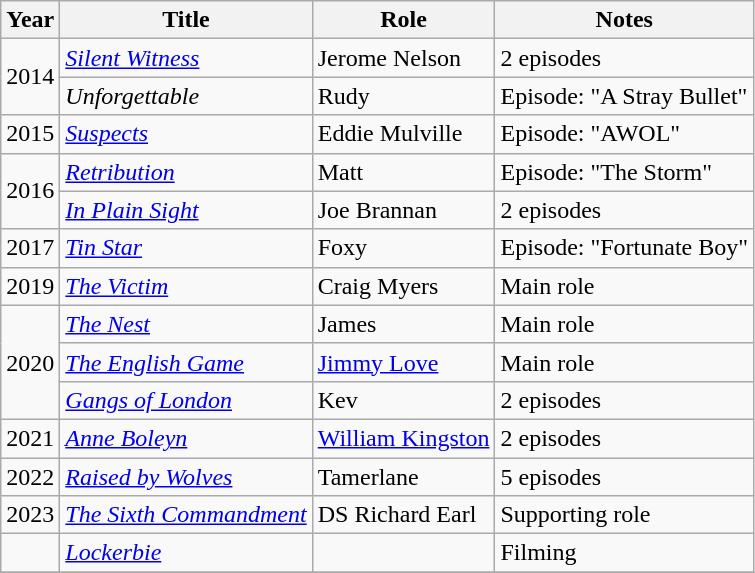<table class="wikitable sortable">
<tr>
<th>Year</th>
<th>Title</th>
<th>Role</th>
<th class="unsortable">Notes</th>
</tr>
<tr>
<td rowspan="2">2014</td>
<td><em><a href='#'>Silent Witness</a></em></td>
<td>Jerome Nelson</td>
<td>2 episodes</td>
</tr>
<tr>
<td><em>Unforgettable</em></td>
<td>Rudy</td>
<td>Episode: "A Stray Bullet"</td>
</tr>
<tr>
<td>2015</td>
<td><em><a href='#'>Suspects</a></em></td>
<td>Eddie Mulville</td>
<td>Episode: "AWOL"</td>
</tr>
<tr>
<td rowspan="2">2016</td>
<td><em><a href='#'>Retribution</a></em></td>
<td>Matt</td>
<td>Episode: "The Storm"</td>
</tr>
<tr>
<td><em><a href='#'>In Plain Sight</a></em></td>
<td>Joe Brannan</td>
<td>2 episodes</td>
</tr>
<tr>
<td>2017</td>
<td><em><a href='#'>Tin Star</a></em></td>
<td>Foxy</td>
<td>Episode: "Fortunate Boy"</td>
</tr>
<tr>
<td>2019</td>
<td><em><a href='#'>The Victim</a></em></td>
<td>Craig Myers</td>
<td>Main role</td>
</tr>
<tr>
<td rowspan="3">2020</td>
<td><em><a href='#'>The Nest</a></em></td>
<td>James</td>
<td>Main role</td>
</tr>
<tr>
<td><em><a href='#'>The English Game</a></em></td>
<td><a href='#'>Jimmy Love</a></td>
<td>Main role</td>
</tr>
<tr>
<td><em><a href='#'>Gangs of London</a></em></td>
<td>Kev</td>
<td>2 episodes</td>
</tr>
<tr>
<td>2021</td>
<td><em><a href='#'>Anne Boleyn</a></em></td>
<td><a href='#'>William Kingston</a></td>
<td>2 episodes</td>
</tr>
<tr>
<td>2022</td>
<td><em><a href='#'>Raised by Wolves</a></em></td>
<td>Tamerlane</td>
<td>5 episodes</td>
</tr>
<tr>
<td>2023</td>
<td><em><a href='#'>The Sixth Commandment</a></em></td>
<td>DS Richard Earl</td>
<td>Supporting role</td>
</tr>
<tr>
<td></td>
<td><em><a href='#'>Lockerbie</a></em></td>
<td></td>
<td>Filming</td>
</tr>
<tr>
</tr>
</table>
